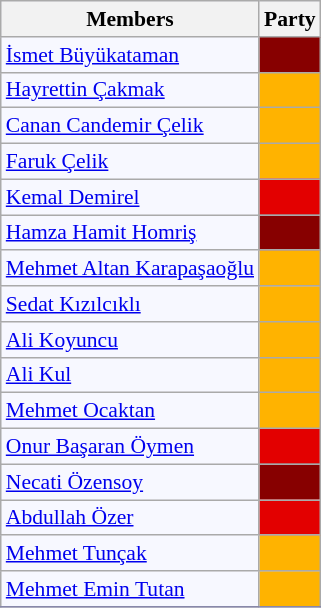<table class=wikitable style="border:1px solid #8888aa; background-color:#f7f8ff; padding:0px; font-size:90%;">
<tr>
<th>Members</th>
<th colspan="2">Party</th>
</tr>
<tr>
<td><a href='#'>İsmet Büyükataman</a></td>
<td style="background: #870000"></td>
</tr>
<tr>
<td><a href='#'>Hayrettin Çakmak</a></td>
<td style="background: #ffb300"></td>
</tr>
<tr>
<td><a href='#'>Canan Candemir Çelik</a></td>
<td style="background: #ffb300"></td>
</tr>
<tr>
<td><a href='#'>Faruk Çelik</a></td>
<td style="background: #ffb300"></td>
</tr>
<tr>
<td><a href='#'>Kemal Demirel</a></td>
<td style="background: #e30000"></td>
</tr>
<tr>
<td><a href='#'>Hamza Hamit Homriş</a></td>
<td style="background: #870000"></td>
</tr>
<tr>
<td><a href='#'>Mehmet Altan Karapaşaoğlu</a></td>
<td style="background: #ffb300"></td>
</tr>
<tr>
<td><a href='#'>Sedat Kızılcıklı</a></td>
<td style="background: #ffb300"></td>
</tr>
<tr>
<td><a href='#'>Ali Koyuncu</a></td>
<td style="background: #ffb300"></td>
</tr>
<tr>
<td><a href='#'>Ali Kul</a></td>
<td style="background: #ffb300"></td>
</tr>
<tr>
<td><a href='#'>Mehmet Ocaktan</a></td>
<td style="background: #ffb300"></td>
</tr>
<tr>
<td><a href='#'>Onur Başaran Öymen</a></td>
<td style="background: #e30000"></td>
</tr>
<tr>
<td><a href='#'>Necati Özensoy</a></td>
<td style="background: #870000"></td>
</tr>
<tr>
<td><a href='#'>Abdullah Özer</a></td>
<td style="background: #e30000"></td>
</tr>
<tr>
<td><a href='#'>Mehmet Tunçak</a></td>
<td style="background: #ffb300"></td>
</tr>
<tr>
<td><a href='#'>Mehmet Emin Tutan</a></td>
<td style="background: #ffb300"></td>
</tr>
<tr>
</tr>
</table>
